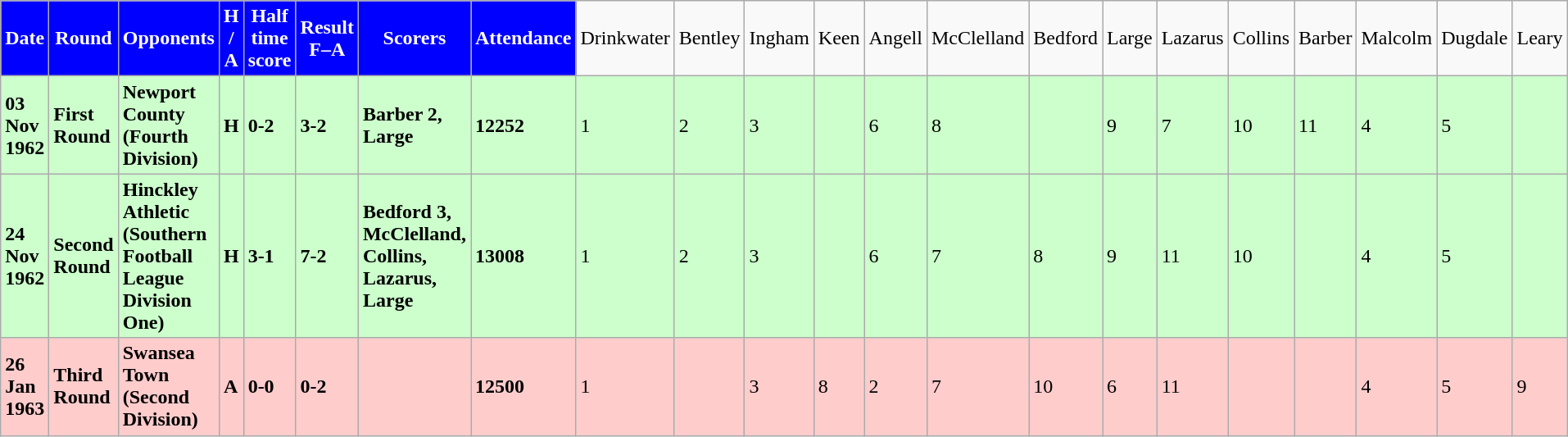<table class="wikitable">
<tr>
<th style="background:#0000FF; color:#FFFFFF; text-align:center;">Date</th>
<th style="background:#0000FF; color:#FFFFFF; text-align:center;">Round</th>
<th style="background:#0000FF; color:#FFFFFF; text-align:center;">Opponents</th>
<th style="background:#0000FF; color:#FFFFFF; text-align:center;">H / A</th>
<th style="background:#0000FF; color:#FFFFFF; text-align:center;"><strong>Half time score</strong></th>
<th style="background:#0000FF; color:#FFFFFF; text-align:center;"><strong>Result</strong><br><strong>F–A</strong></th>
<th style="background:#0000FF; color:#FFFFFF; text-align:center;">Scorers</th>
<th style="background:#0000FF; color:#FFFFFF; text-align:center;">Attendance</th>
<td>Drinkwater</td>
<td>Bentley</td>
<td>Ingham</td>
<td>Keen</td>
<td>Angell</td>
<td>McClelland</td>
<td>Bedford</td>
<td>Large</td>
<td>Lazarus</td>
<td>Collins</td>
<td>Barber</td>
<td>Malcolm</td>
<td>Dugdale</td>
<td>Leary</td>
</tr>
<tr bgcolor="#ccffcc">
<td><strong>03 Nov 1962</strong></td>
<td><strong>First Round</strong></td>
<td><strong>Newport County (Fourth Division)</strong></td>
<td><strong>H</strong></td>
<td><strong>0-2</strong></td>
<td><strong>3-2</strong></td>
<td><strong>Barber 2, Large</strong></td>
<td><strong>12252</strong></td>
<td>1</td>
<td>2</td>
<td>3</td>
<td></td>
<td>6</td>
<td>8</td>
<td></td>
<td>9</td>
<td>7</td>
<td>10</td>
<td>11</td>
<td>4</td>
<td>5</td>
<td></td>
</tr>
<tr bgcolor="#ccffcc">
<td><strong>24 Nov 1962</strong></td>
<td><strong>Second Round</strong></td>
<td><strong>Hinckley Athletic (Southern Football League Division One)</strong></td>
<td><strong>H</strong></td>
<td><strong>3-1</strong></td>
<td><strong>7-2</strong></td>
<td><strong>Bedford 3, McClelland, Collins, Lazarus, Large</strong></td>
<td><strong>13008</strong></td>
<td>1</td>
<td>2</td>
<td>3</td>
<td></td>
<td>6</td>
<td>7</td>
<td>8</td>
<td>9</td>
<td>11</td>
<td>10</td>
<td></td>
<td>4</td>
<td>5</td>
<td></td>
</tr>
<tr bgcolor="#ffcccc">
<td><strong>26 Jan 1963</strong></td>
<td><strong>Third Round</strong></td>
<td><strong>Swansea Town (Second Division)</strong></td>
<td><strong>A</strong></td>
<td><strong>0-0</strong></td>
<td><strong>0-2</strong></td>
<td></td>
<td><strong>12500</strong></td>
<td>1</td>
<td></td>
<td>3</td>
<td>8</td>
<td>2</td>
<td>7</td>
<td>10</td>
<td>6</td>
<td>11</td>
<td></td>
<td></td>
<td>4</td>
<td>5</td>
<td>9</td>
</tr>
</table>
